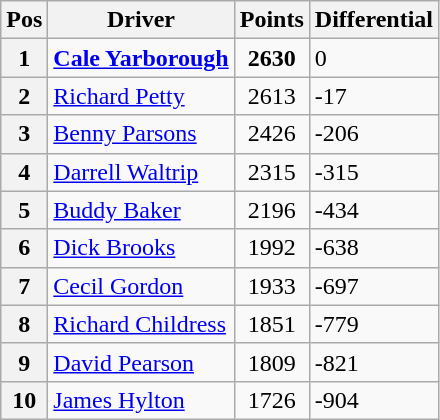<table class="wikitable">
<tr>
<th>Pos</th>
<th>Driver</th>
<th>Points</th>
<th>Differential</th>
</tr>
<tr>
<th>1 </th>
<td><strong><a href='#'>Cale Yarborough</a></strong></td>
<td style="text-align:center;"><strong>2630</strong></td>
<td>0</td>
</tr>
<tr>
<th>2 </th>
<td><a href='#'>Richard Petty</a></td>
<td style="text-align:center;">2613</td>
<td>-17</td>
</tr>
<tr>
<th>3 </th>
<td><a href='#'>Benny Parsons</a></td>
<td style="text-align:center;">2426</td>
<td>-206</td>
</tr>
<tr>
<th>4 </th>
<td><a href='#'>Darrell Waltrip</a></td>
<td style="text-align:center;">2315</td>
<td>-315</td>
</tr>
<tr>
<th>5 </th>
<td><a href='#'>Buddy Baker</a></td>
<td style="text-align:center;">2196</td>
<td>-434</td>
</tr>
<tr>
<th>6 </th>
<td><a href='#'>Dick Brooks</a></td>
<td style="text-align:center;">1992</td>
<td>-638</td>
</tr>
<tr>
<th>7 </th>
<td><a href='#'>Cecil Gordon</a></td>
<td style="text-align:center;">1933</td>
<td>-697</td>
</tr>
<tr>
<th>8 </th>
<td><a href='#'>Richard Childress</a></td>
<td style="text-align:center;">1851</td>
<td>-779</td>
</tr>
<tr>
<th>9 </th>
<td><a href='#'>David Pearson</a></td>
<td style="text-align:center;">1809</td>
<td>-821</td>
</tr>
<tr>
<th>10 </th>
<td><a href='#'>James Hylton</a></td>
<td style="text-align:center;">1726</td>
<td>-904</td>
</tr>
</table>
